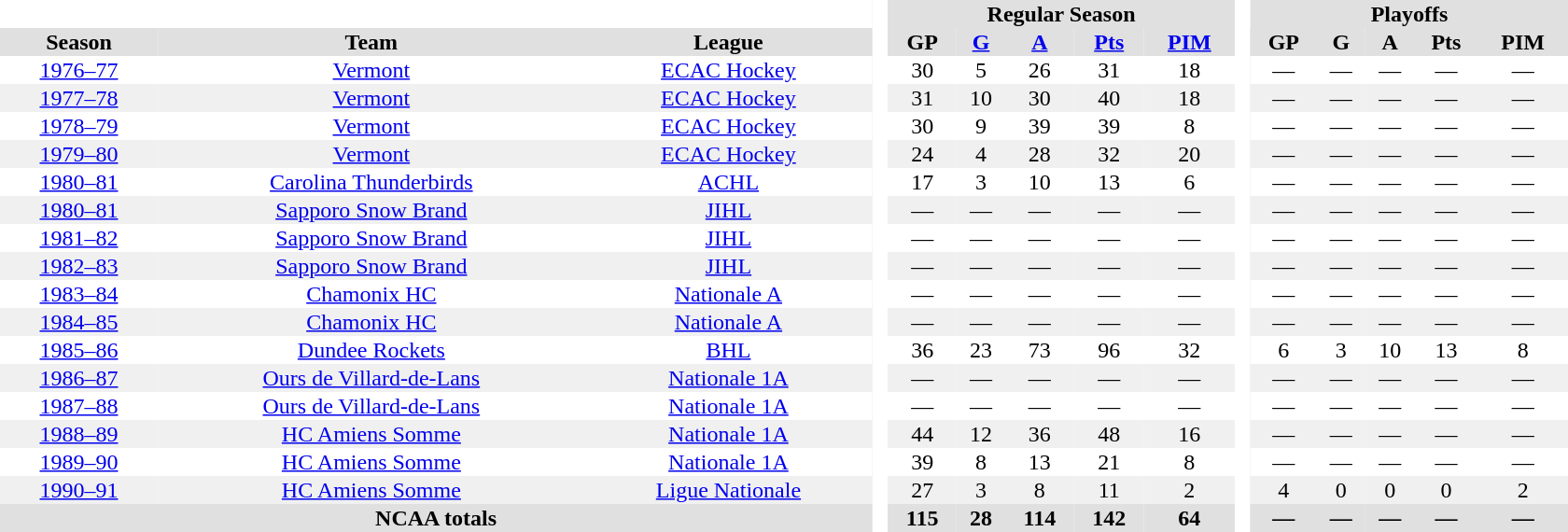<table border="0" cellpadding="1" cellspacing="0" style="text-align:center; width:70em">
<tr bgcolor="#e0e0e0">
<th colspan="3"  bgcolor="#ffffff"> </th>
<th rowspan="99" bgcolor="#ffffff"> </th>
<th colspan="5">Regular Season</th>
<th rowspan="99" bgcolor="#ffffff"> </th>
<th colspan="5">Playoffs</th>
</tr>
<tr bgcolor="#e0e0e0">
<th>Season</th>
<th>Team</th>
<th>League</th>
<th>GP</th>
<th><a href='#'>G</a></th>
<th><a href='#'>A</a></th>
<th><a href='#'>Pts</a></th>
<th><a href='#'>PIM</a></th>
<th>GP</th>
<th>G</th>
<th>A</th>
<th>Pts</th>
<th>PIM</th>
</tr>
<tr>
<td><a href='#'>1976–77</a></td>
<td><a href='#'>Vermont</a></td>
<td><a href='#'>ECAC Hockey</a></td>
<td>30</td>
<td>5</td>
<td>26</td>
<td>31</td>
<td>18</td>
<td>—</td>
<td>—</td>
<td>—</td>
<td>—</td>
<td>—</td>
</tr>
<tr bgcolor="f0f0f0">
<td><a href='#'>1977–78</a></td>
<td><a href='#'>Vermont</a></td>
<td><a href='#'>ECAC Hockey</a></td>
<td>31</td>
<td>10</td>
<td>30</td>
<td>40</td>
<td>18</td>
<td>—</td>
<td>—</td>
<td>—</td>
<td>—</td>
<td>—</td>
</tr>
<tr>
<td><a href='#'>1978–79</a></td>
<td><a href='#'>Vermont</a></td>
<td><a href='#'>ECAC Hockey</a></td>
<td>30</td>
<td>9</td>
<td>39</td>
<td>39</td>
<td>8</td>
<td>—</td>
<td>—</td>
<td>—</td>
<td>—</td>
<td>—</td>
</tr>
<tr bgcolor="f0f0f0">
<td><a href='#'>1979–80</a></td>
<td><a href='#'>Vermont</a></td>
<td><a href='#'>ECAC Hockey</a></td>
<td>24</td>
<td>4</td>
<td>28</td>
<td>32</td>
<td>20</td>
<td>—</td>
<td>—</td>
<td>—</td>
<td>—</td>
<td>—</td>
</tr>
<tr>
<td><a href='#'>1980–81</a></td>
<td><a href='#'>Carolina Thunderbirds</a></td>
<td><a href='#'>ACHL</a></td>
<td>17</td>
<td>3</td>
<td>10</td>
<td>13</td>
<td>6</td>
<td>—</td>
<td>—</td>
<td>—</td>
<td>—</td>
<td>—</td>
</tr>
<tr bgcolor="f0f0f0">
<td><a href='#'>1980–81</a></td>
<td><a href='#'>Sapporo Snow Brand</a></td>
<td><a href='#'>JIHL</a></td>
<td>—</td>
<td>—</td>
<td>—</td>
<td>—</td>
<td>—</td>
<td>—</td>
<td>—</td>
<td>—</td>
<td>—</td>
<td>—</td>
</tr>
<tr>
<td><a href='#'>1981–82</a></td>
<td><a href='#'>Sapporo Snow Brand</a></td>
<td><a href='#'>JIHL</a></td>
<td>—</td>
<td>—</td>
<td>—</td>
<td>—</td>
<td>—</td>
<td>—</td>
<td>—</td>
<td>—</td>
<td>—</td>
<td>—</td>
</tr>
<tr bgcolor="f0f0f0">
<td><a href='#'>1982–83</a></td>
<td><a href='#'>Sapporo Snow Brand</a></td>
<td><a href='#'>JIHL</a></td>
<td>—</td>
<td>—</td>
<td>—</td>
<td>—</td>
<td>—</td>
<td>—</td>
<td>—</td>
<td>—</td>
<td>—</td>
<td>—</td>
</tr>
<tr>
<td><a href='#'>1983–84</a></td>
<td><a href='#'>Chamonix HC</a></td>
<td><a href='#'>Nationale A</a></td>
<td>—</td>
<td>—</td>
<td>—</td>
<td>—</td>
<td>—</td>
<td>—</td>
<td>—</td>
<td>—</td>
<td>—</td>
<td>—</td>
</tr>
<tr bgcolor="f0f0f0">
<td><a href='#'>1984–85</a></td>
<td><a href='#'>Chamonix HC</a></td>
<td><a href='#'>Nationale A</a></td>
<td>—</td>
<td>—</td>
<td>—</td>
<td>—</td>
<td>—</td>
<td>—</td>
<td>—</td>
<td>—</td>
<td>—</td>
<td>—</td>
</tr>
<tr>
<td><a href='#'>1985–86</a></td>
<td><a href='#'>Dundee Rockets</a></td>
<td><a href='#'>BHL</a></td>
<td>36</td>
<td>23</td>
<td>73</td>
<td>96</td>
<td>32</td>
<td>6</td>
<td>3</td>
<td>10</td>
<td>13</td>
<td>8</td>
</tr>
<tr bgcolor="f0f0f0">
<td><a href='#'>1986–87</a></td>
<td><a href='#'>Ours de Villard-de-Lans</a></td>
<td><a href='#'>Nationale 1A</a></td>
<td>—</td>
<td>—</td>
<td>—</td>
<td>—</td>
<td>—</td>
<td>—</td>
<td>—</td>
<td>—</td>
<td>—</td>
<td>—</td>
</tr>
<tr>
<td><a href='#'>1987–88</a></td>
<td><a href='#'>Ours de Villard-de-Lans</a></td>
<td><a href='#'>Nationale 1A</a></td>
<td>—</td>
<td>—</td>
<td>—</td>
<td>—</td>
<td>—</td>
<td>—</td>
<td>—</td>
<td>—</td>
<td>—</td>
<td>—</td>
</tr>
<tr bgcolor="f0f0f0">
<td><a href='#'>1988–89</a></td>
<td><a href='#'>HC Amiens Somme</a></td>
<td><a href='#'>Nationale 1A</a></td>
<td>44</td>
<td>12</td>
<td>36</td>
<td>48</td>
<td>16</td>
<td>—</td>
<td>—</td>
<td>—</td>
<td>—</td>
<td>—</td>
</tr>
<tr>
<td><a href='#'>1989–90</a></td>
<td><a href='#'>HC Amiens Somme</a></td>
<td><a href='#'>Nationale 1A</a></td>
<td>39</td>
<td>8</td>
<td>13</td>
<td>21</td>
<td>8</td>
<td>—</td>
<td>—</td>
<td>—</td>
<td>—</td>
<td>—</td>
</tr>
<tr bgcolor="f0f0f0">
<td><a href='#'>1990–91</a></td>
<td><a href='#'>HC Amiens Somme</a></td>
<td><a href='#'>Ligue Nationale</a></td>
<td>27</td>
<td>3</td>
<td>8</td>
<td>11</td>
<td>2</td>
<td>4</td>
<td>0</td>
<td>0</td>
<td>0</td>
<td>2</td>
</tr>
<tr bgcolor="#e0e0e0">
<th colspan="3">NCAA totals</th>
<th>115</th>
<th>28</th>
<th>114</th>
<th>142</th>
<th>64</th>
<th>—</th>
<th>—</th>
<th>—</th>
<th>—</th>
<th>—</th>
</tr>
</table>
